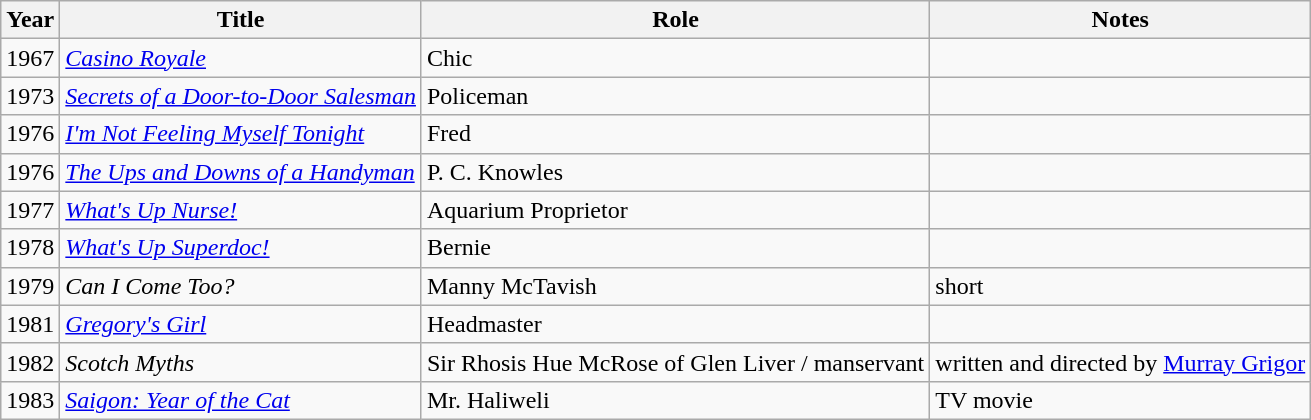<table class="wikitable">
<tr>
<th>Year</th>
<th>Title</th>
<th>Role</th>
<th>Notes</th>
</tr>
<tr>
<td>1967</td>
<td><em><a href='#'>Casino Royale</a></em></td>
<td>Chic</td>
<td></td>
</tr>
<tr>
<td>1973</td>
<td><em><a href='#'>Secrets of a Door-to-Door Salesman</a></em></td>
<td>Policeman</td>
<td></td>
</tr>
<tr>
<td>1976</td>
<td><em><a href='#'>I'm Not Feeling Myself Tonight</a></em></td>
<td>Fred</td>
<td></td>
</tr>
<tr>
<td>1976</td>
<td><em><a href='#'>The Ups and Downs of a Handyman</a></em></td>
<td>P. C. Knowles</td>
<td></td>
</tr>
<tr>
<td>1977</td>
<td><em><a href='#'>What's Up Nurse!</a></em></td>
<td>Aquarium Proprietor</td>
<td></td>
</tr>
<tr>
<td>1978</td>
<td><em><a href='#'>What's Up Superdoc!</a></em></td>
<td>Bernie</td>
<td></td>
</tr>
<tr>
<td>1979</td>
<td><em>Can I Come Too?</em></td>
<td>Manny McTavish</td>
<td>short</td>
</tr>
<tr>
<td>1981</td>
<td><em><a href='#'>Gregory's Girl</a></em></td>
<td>Headmaster</td>
<td></td>
</tr>
<tr>
<td>1982</td>
<td><em>Scotch Myths</em></td>
<td>Sir Rhosis Hue McRose of Glen Liver / manservant</td>
<td>written and directed by <a href='#'>Murray Grigor</a></td>
</tr>
<tr>
<td>1983</td>
<td><em><a href='#'>Saigon: Year of the Cat</a></em></td>
<td>Mr. Haliweli</td>
<td>TV movie</td>
</tr>
</table>
